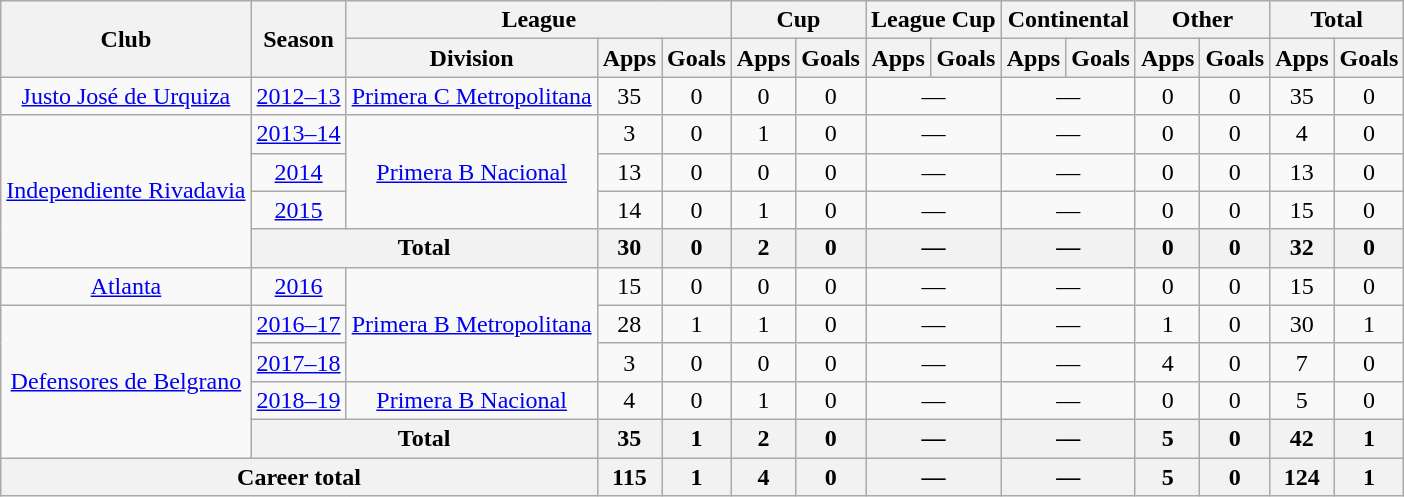<table class="wikitable" style="text-align:center">
<tr>
<th rowspan="2">Club</th>
<th rowspan="2">Season</th>
<th colspan="3">League</th>
<th colspan="2">Cup</th>
<th colspan="2">League Cup</th>
<th colspan="2">Continental</th>
<th colspan="2">Other</th>
<th colspan="2">Total</th>
</tr>
<tr>
<th>Division</th>
<th>Apps</th>
<th>Goals</th>
<th>Apps</th>
<th>Goals</th>
<th>Apps</th>
<th>Goals</th>
<th>Apps</th>
<th>Goals</th>
<th>Apps</th>
<th>Goals</th>
<th>Apps</th>
<th>Goals</th>
</tr>
<tr>
<td rowspan="1"><a href='#'>Justo José de Urquiza</a></td>
<td><a href='#'>2012–13</a></td>
<td rowspan="1"><a href='#'>Primera C Metropolitana</a></td>
<td>35</td>
<td>0</td>
<td>0</td>
<td>0</td>
<td colspan="2">—</td>
<td colspan="2">—</td>
<td>0</td>
<td>0</td>
<td>35</td>
<td>0</td>
</tr>
<tr>
<td rowspan="4"><a href='#'>Independiente Rivadavia</a></td>
<td><a href='#'>2013–14</a></td>
<td rowspan="3"><a href='#'>Primera B Nacional</a></td>
<td>3</td>
<td>0</td>
<td>1</td>
<td>0</td>
<td colspan="2">—</td>
<td colspan="2">—</td>
<td>0</td>
<td>0</td>
<td>4</td>
<td>0</td>
</tr>
<tr>
<td><a href='#'>2014</a></td>
<td>13</td>
<td>0</td>
<td>0</td>
<td>0</td>
<td colspan="2">—</td>
<td colspan="2">—</td>
<td>0</td>
<td>0</td>
<td>13</td>
<td>0</td>
</tr>
<tr>
<td><a href='#'>2015</a></td>
<td>14</td>
<td>0</td>
<td>1</td>
<td>0</td>
<td colspan="2">—</td>
<td colspan="2">—</td>
<td>0</td>
<td>0</td>
<td>15</td>
<td>0</td>
</tr>
<tr>
<th colspan="2">Total</th>
<th>30</th>
<th>0</th>
<th>2</th>
<th>0</th>
<th colspan="2">—</th>
<th colspan="2">—</th>
<th>0</th>
<th>0</th>
<th>32</th>
<th>0</th>
</tr>
<tr>
<td rowspan="1"><a href='#'>Atlanta</a></td>
<td><a href='#'>2016</a></td>
<td rowspan="3"><a href='#'>Primera B Metropolitana</a></td>
<td>15</td>
<td>0</td>
<td>0</td>
<td>0</td>
<td colspan="2">—</td>
<td colspan="2">—</td>
<td>0</td>
<td>0</td>
<td>15</td>
<td>0</td>
</tr>
<tr>
<td rowspan="4"><a href='#'>Defensores de Belgrano</a></td>
<td><a href='#'>2016–17</a></td>
<td>28</td>
<td>1</td>
<td>1</td>
<td>0</td>
<td colspan="2">—</td>
<td colspan="2">—</td>
<td>1</td>
<td>0</td>
<td>30</td>
<td>1</td>
</tr>
<tr>
<td><a href='#'>2017–18</a></td>
<td>3</td>
<td>0</td>
<td>0</td>
<td>0</td>
<td colspan="2">—</td>
<td colspan="2">—</td>
<td>4</td>
<td>0</td>
<td>7</td>
<td>0</td>
</tr>
<tr>
<td><a href='#'>2018–19</a></td>
<td rowspan="1"><a href='#'>Primera B Nacional</a></td>
<td>4</td>
<td>0</td>
<td>1</td>
<td>0</td>
<td colspan="2">—</td>
<td colspan="2">—</td>
<td>0</td>
<td>0</td>
<td>5</td>
<td>0</td>
</tr>
<tr>
<th colspan="2">Total</th>
<th>35</th>
<th>1</th>
<th>2</th>
<th>0</th>
<th colspan="2">—</th>
<th colspan="2">—</th>
<th>5</th>
<th>0</th>
<th>42</th>
<th>1</th>
</tr>
<tr>
<th colspan="3">Career total</th>
<th>115</th>
<th>1</th>
<th>4</th>
<th>0</th>
<th colspan="2">—</th>
<th colspan="2">—</th>
<th>5</th>
<th>0</th>
<th>124</th>
<th>1</th>
</tr>
</table>
